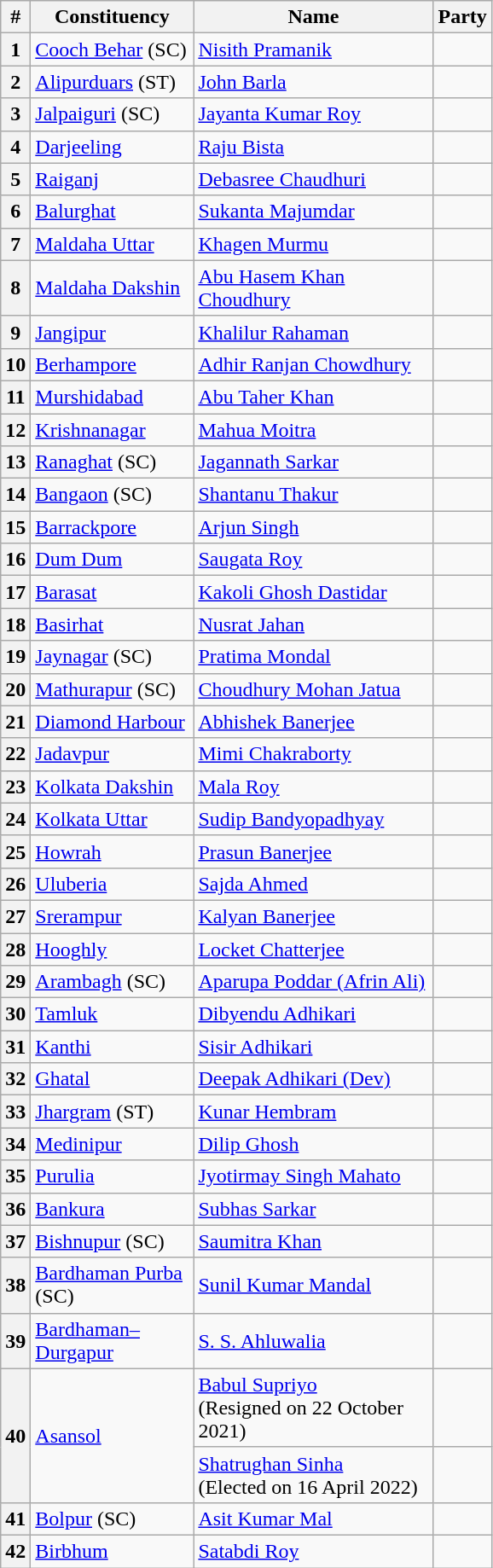<table class="wikitable sortable">
<tr>
<th>#</th>
<th style="width:120px">Constituency</th>
<th style="width:180px">Name</th>
<th colspan=2>Party</th>
</tr>
<tr>
<th>1</th>
<td><a href='#'>Cooch Behar</a> (SC)</td>
<td><a href='#'>Nisith Pramanik</a></td>
<td></td>
</tr>
<tr>
<th>2</th>
<td><a href='#'>Alipurduars</a> (ST)</td>
<td><a href='#'>John Barla</a></td>
<td></td>
</tr>
<tr>
<th>3</th>
<td><a href='#'>Jalpaiguri</a> (SC)</td>
<td><a href='#'>Jayanta Kumar Roy</a></td>
<td></td>
</tr>
<tr>
<th>4</th>
<td><a href='#'>Darjeeling</a></td>
<td><a href='#'>Raju Bista</a></td>
<td></td>
</tr>
<tr>
<th>5</th>
<td><a href='#'>Raiganj</a></td>
<td><a href='#'>Debasree Chaudhuri</a></td>
<td></td>
</tr>
<tr>
<th>6</th>
<td><a href='#'>Balurghat</a></td>
<td><a href='#'>Sukanta Majumdar</a></td>
<td></td>
</tr>
<tr>
<th>7</th>
<td><a href='#'>Maldaha Uttar</a></td>
<td><a href='#'>Khagen Murmu</a></td>
<td></td>
</tr>
<tr>
<th>8</th>
<td><a href='#'>Maldaha Dakshin</a></td>
<td><a href='#'>Abu Hasem Khan Choudhury</a></td>
<td></td>
</tr>
<tr>
<th>9</th>
<td><a href='#'>Jangipur</a></td>
<td><a href='#'>Khalilur Rahaman</a></td>
<td></td>
</tr>
<tr>
<th>10</th>
<td><a href='#'>Berhampore</a></td>
<td><a href='#'>Adhir Ranjan Chowdhury</a></td>
<td></td>
</tr>
<tr>
<th>11</th>
<td><a href='#'>Murshidabad</a></td>
<td><a href='#'>Abu Taher Khan</a></td>
<td></td>
</tr>
<tr>
<th>12</th>
<td><a href='#'>Krishnanagar</a></td>
<td><a href='#'>Mahua Moitra</a></td>
<td></td>
</tr>
<tr>
<th>13</th>
<td><a href='#'>Ranaghat</a> (SC)</td>
<td><a href='#'>Jagannath Sarkar</a></td>
<td></td>
</tr>
<tr>
<th>14</th>
<td><a href='#'>Bangaon</a> (SC)</td>
<td><a href='#'>Shantanu Thakur</a></td>
<td></td>
</tr>
<tr>
<th>15</th>
<td><a href='#'>Barrackpore</a></td>
<td><a href='#'>Arjun Singh</a></td>
<td></td>
</tr>
<tr>
<th>16</th>
<td><a href='#'>Dum Dum</a></td>
<td><a href='#'>Saugata Roy</a></td>
<td></td>
</tr>
<tr>
<th>17</th>
<td><a href='#'>Barasat</a></td>
<td><a href='#'>Kakoli Ghosh Dastidar</a></td>
<td></td>
</tr>
<tr>
<th>18</th>
<td><a href='#'>Basirhat</a></td>
<td><a href='#'>Nusrat Jahan</a></td>
<td></td>
</tr>
<tr>
<th>19</th>
<td><a href='#'>Jaynagar</a> (SC)</td>
<td><a href='#'>Pratima Mondal</a></td>
<td></td>
</tr>
<tr>
<th>20</th>
<td><a href='#'>Mathurapur</a> (SC)</td>
<td><a href='#'>Choudhury Mohan Jatua</a></td>
<td></td>
</tr>
<tr>
<th>21</th>
<td><a href='#'>Diamond Harbour</a></td>
<td><a href='#'>Abhishek Banerjee</a></td>
<td></td>
</tr>
<tr>
<th>22</th>
<td><a href='#'>Jadavpur</a></td>
<td><a href='#'>Mimi Chakraborty</a></td>
<td></td>
</tr>
<tr>
<th>23</th>
<td><a href='#'>Kolkata Dakshin</a></td>
<td><a href='#'>Mala Roy</a></td>
<td></td>
</tr>
<tr>
<th>24</th>
<td><a href='#'>Kolkata Uttar</a></td>
<td><a href='#'>Sudip Bandyopadhyay</a></td>
<td></td>
</tr>
<tr>
<th>25</th>
<td><a href='#'>Howrah</a></td>
<td><a href='#'>Prasun Banerjee</a></td>
<td></td>
</tr>
<tr>
<th>26</th>
<td><a href='#'>Uluberia</a></td>
<td><a href='#'>Sajda Ahmed</a></td>
<td></td>
</tr>
<tr>
<th>27</th>
<td><a href='#'>Srerampur</a></td>
<td><a href='#'>Kalyan Banerjee</a></td>
<td></td>
</tr>
<tr>
<th>28</th>
<td><a href='#'>Hooghly</a></td>
<td><a href='#'>Locket Chatterjee</a></td>
<td></td>
</tr>
<tr>
<th>29</th>
<td><a href='#'>Arambagh</a> (SC)</td>
<td><a href='#'>Aparupa Poddar (Afrin Ali)</a></td>
<td></td>
</tr>
<tr>
<th>30</th>
<td><a href='#'>Tamluk</a></td>
<td><a href='#'>Dibyendu Adhikari</a></td>
<td></td>
</tr>
<tr>
<th>31</th>
<td><a href='#'>Kanthi</a></td>
<td><a href='#'>Sisir Adhikari</a></td>
<td></td>
</tr>
<tr>
<th>32</th>
<td><a href='#'>Ghatal</a></td>
<td><a href='#'>Deepak Adhikari (Dev)</a></td>
<td></td>
</tr>
<tr>
<th>33</th>
<td><a href='#'>Jhargram</a> (ST)</td>
<td><a href='#'>Kunar Hembram</a></td>
<td></td>
</tr>
<tr>
<th>34</th>
<td><a href='#'>Medinipur</a></td>
<td><a href='#'>Dilip Ghosh</a></td>
<td></td>
</tr>
<tr>
<th>35</th>
<td><a href='#'>Purulia</a></td>
<td><a href='#'>Jyotirmay Singh Mahato</a></td>
<td></td>
</tr>
<tr>
<th>36</th>
<td><a href='#'>Bankura</a></td>
<td><a href='#'>Subhas Sarkar</a></td>
<td></td>
</tr>
<tr>
<th>37</th>
<td><a href='#'>Bishnupur</a> (SC)</td>
<td><a href='#'>Saumitra Khan</a></td>
<td></td>
</tr>
<tr>
<th>38</th>
<td><a href='#'>Bardhaman Purba</a> (SC)</td>
<td><a href='#'>Sunil Kumar Mandal</a></td>
<td></td>
</tr>
<tr>
<th>39</th>
<td><a href='#'>Bardhaman–Durgapur</a></td>
<td><a href='#'>S. S. Ahluwalia</a></td>
<td></td>
</tr>
<tr>
<th rowspan="2">40</th>
<td rowspan="2"><a href='#'>Asansol</a></td>
<td><a href='#'>Babul Supriyo</a><br>(Resigned on 22 October 2021)</td>
<td></td>
</tr>
<tr>
<td><a href='#'>Shatrughan Sinha</a><br>(Elected on 16 April 2022)</td>
<td></td>
</tr>
<tr>
<th>41</th>
<td><a href='#'>Bolpur</a> (SC)</td>
<td><a href='#'>Asit Kumar Mal</a></td>
<td></td>
</tr>
<tr>
<th>42</th>
<td><a href='#'>Birbhum</a></td>
<td><a href='#'>Satabdi Roy</a></td>
<td></td>
</tr>
</table>
